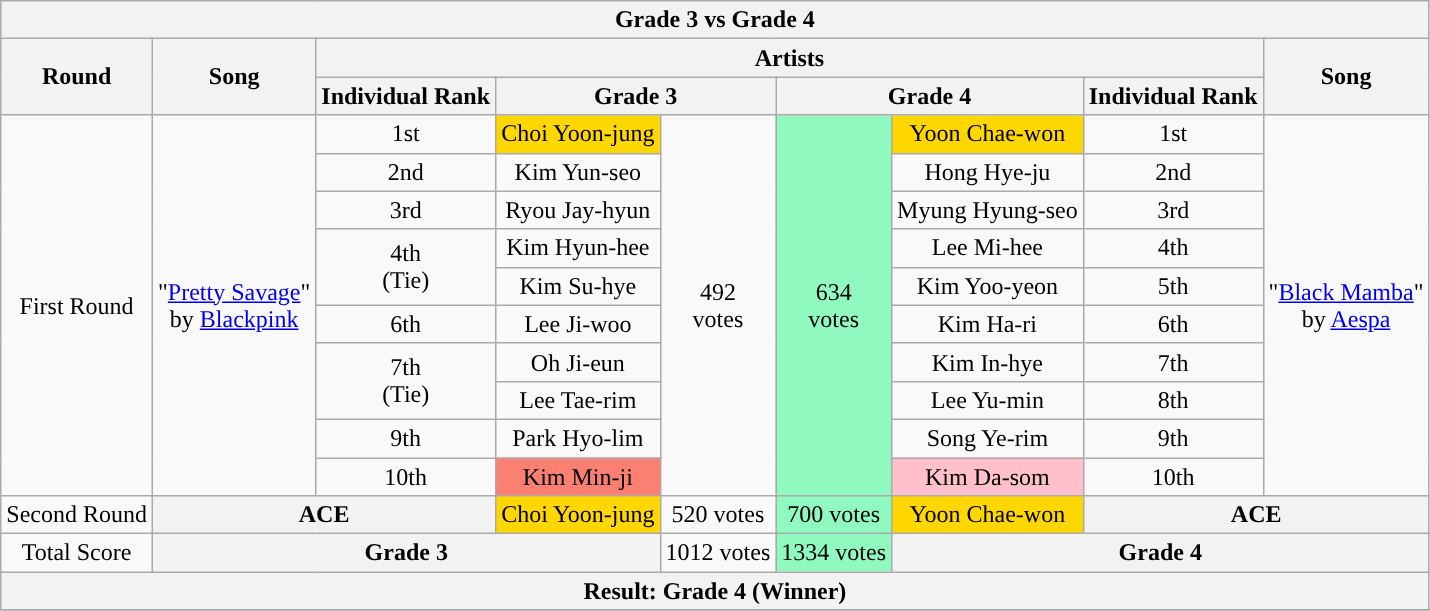<table class="wikitable" style="text-align: center">
<tr>
<th colspan="9">Grade 3 vs Grade 4</th>
</tr>
<tr>
<th rowspan="2">Round</th>
<th rowspan="2">Song</th>
<th colspan="6">Artists</th>
<th rowspan="2">Song</th>
</tr>
<tr>
<th>Individual Rank</th>
<th colspan="2">Grade 3</th>
<th colspan="2">Grade 4</th>
<th>Individual Rank</th>
</tr>
<tr>
<td rowspan="10">First Round</td>
<td rowspan="10">"<a href='#'>Pretty Savage</a>"<br>by <a href='#'>Blackpink</a></td>
<td>1st</td>
<td style="background:gold;">Choi Yoon-jung</td>
<td rowspan="10">492<br>votes</td>
<td rowspan="10" style="background:#90F9C0;">634<br>votes</td>
<td style="background:gold;">Yoon Chae-won</td>
<td>1st</td>
<td rowspan="10">"<a href='#'>Black Mamba</a>"<br>by <a href='#'>Aespa</a></td>
</tr>
<tr>
<td>2nd</td>
<td>Kim Yun-seo</td>
<td>Hong Hye-ju</td>
<td>2nd</td>
</tr>
<tr>
<td>3rd</td>
<td>Ryou Jay-hyun</td>
<td>Myung Hyung-seo</td>
<td>3rd</td>
</tr>
<tr>
<td rowspan="2">4th<br>(Tie)</td>
<td>Kim Hyun-hee</td>
<td>Lee Mi-hee</td>
<td>4th</td>
</tr>
<tr>
<td>Kim Su-hye</td>
<td>Kim Yoo-yeon</td>
<td>5th</td>
</tr>
<tr>
<td>6th</td>
<td>Lee Ji-woo</td>
<td>Kim Ha-ri</td>
<td>6th</td>
</tr>
<tr>
<td rowspan="2">7th<br>(Tie)</td>
<td>Oh Ji-eun</td>
<td>Kim In-hye</td>
<td>7th</td>
</tr>
<tr>
<td>Lee Tae-rim</td>
<td>Lee Yu-min</td>
<td>8th</td>
</tr>
<tr>
<td>9th</td>
<td>Park Hyo-lim</td>
<td>Song Ye-rim</td>
<td>9th</td>
</tr>
<tr>
<td>10th</td>
<td style="background:salmon;">Kim Min-ji</td>
<td style="background:pink;">Kim Da-som</td>
<td>10th</td>
</tr>
<tr>
<td>Second Round</td>
<th colspan="2">ACE</th>
<td style="background:gold;">Choi Yoon-jung</td>
<td>520 votes</td>
<td style="background:#90F9C0;">700 votes</td>
<td style="background:gold;">Yoon Chae-won</td>
<th colspan="2">ACE</th>
</tr>
<tr>
<td>Total Score</td>
<th colspan="3">Grade 3</th>
<td>1012 votes</td>
<td style="background:#90F9C0;">1334 votes</td>
<th colspan="3">Grade 4</th>
</tr>
<tr>
<th colspan="9">Result: Grade 4 (Winner)</th>
</tr>
<tr>
</tr>
</table>
